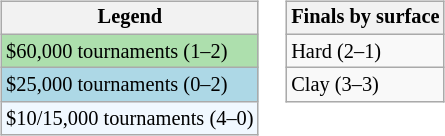<table>
<tr valign=top>
<td><br><table class="wikitable" style="font-size:85%">
<tr>
<th>Legend</th>
</tr>
<tr style="background:#addfad;">
<td>$60,000 tournaments (1–2)</td>
</tr>
<tr style="background:lightblue;">
<td>$25,000 tournaments (0–2)</td>
</tr>
<tr style="background:#f0f8ff;">
<td>$10/15,000 tournaments (4–0)</td>
</tr>
</table>
</td>
<td><br><table class="wikitable" style="font-size:85%">
<tr>
<th>Finals by surface</th>
</tr>
<tr>
<td>Hard (2–1)</td>
</tr>
<tr>
<td>Clay (3–3)</td>
</tr>
</table>
</td>
</tr>
</table>
